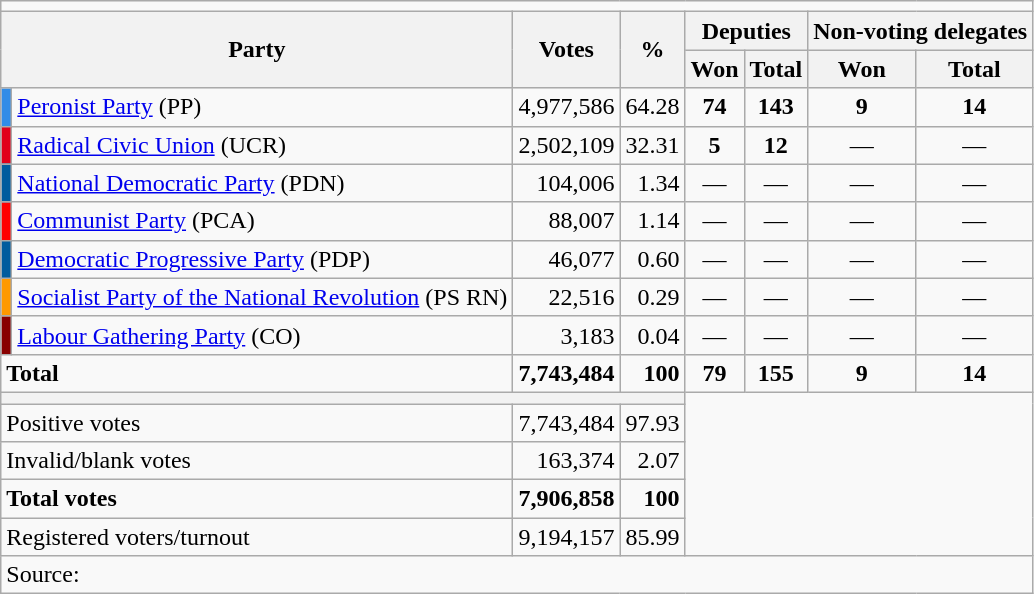<table class="wikitable" style="text-align:right;">
<tr>
<td colspan=8></td>
</tr>
<tr>
<th rowspan=2 colspan=2>Party</th>
<th rowspan=2>Votes</th>
<th rowspan=2>%</th>
<th colspan=2>Deputies</th>
<th colspan=2>Non-voting delegates</th>
</tr>
<tr>
<th>Won</th>
<th>Total</th>
<th>Won</th>
<th>Total</th>
</tr>
<tr>
<td bgcolor=#318CE7></td>
<td align=left><a href='#'>Peronist Party</a> (PP)</td>
<td>4,977,586</td>
<td>64.28</td>
<td align=center><strong>74</strong></td>
<td align=center><strong>143</strong></td>
<td align=center><strong>9</strong></td>
<td align=center><strong>14</strong></td>
</tr>
<tr>
<td bgcolor=#E10019></td>
<td align=left><a href='#'>Radical Civic Union</a> (UCR)</td>
<td>2,502,109</td>
<td>32.31</td>
<td align=center><strong>5</strong></td>
<td align=center><strong>12</strong></td>
<td align=center>—</td>
<td align=center>—</td>
</tr>
<tr>
<td bgcolor=#005C9E></td>
<td align=left><a href='#'>National Democratic Party</a> (PDN)</td>
<td>104,006</td>
<td>1.34</td>
<td align=center>—</td>
<td align=center>—</td>
<td align=center>—</td>
<td align=center>—</td>
</tr>
<tr>
<td bgcolor=#FF0000></td>
<td align=left><a href='#'>Communist Party</a> (PCA)</td>
<td>88,007</td>
<td>1.14</td>
<td align=center>—</td>
<td align=center>—</td>
<td align=center>—</td>
<td align=center>—</td>
</tr>
<tr>
<td bgcolor=#005C9E></td>
<td align=left><a href='#'>Democratic Progressive Party</a> (PDP)</td>
<td>46,077</td>
<td>0.60</td>
<td align=center>—</td>
<td align=center>—</td>
<td align=center>—</td>
<td align=center>—</td>
</tr>
<tr>
<td bgcolor=#FF9900></td>
<td align=left><a href='#'>Socialist Party of the National Revolution</a> (PS RN)</td>
<td>22,516</td>
<td>0.29</td>
<td align=center>—</td>
<td align=center>—</td>
<td align=center>—</td>
<td align=center>—</td>
</tr>
<tr>
<td bgcolor=#880000></td>
<td align=left><a href='#'>Labour Gathering Party</a> (CO)</td>
<td>3,183</td>
<td>0.04</td>
<td align=center>—</td>
<td align=center>—</td>
<td align=center>—</td>
<td align=center>—</td>
</tr>
<tr style="font-weight:bold">
<td colspan=2 align=left>Total</td>
<td>7,743,484</td>
<td>100</td>
<td align=center><strong>79</strong></td>
<td align=center><strong>155</strong></td>
<td align=center><strong>9</strong></td>
<td align=center><strong>14</strong></td>
</tr>
<tr>
<th colspan=4></th>
<td rowspan=5 colspan=4></td>
</tr>
<tr>
<td align=left colspan=2>Positive votes</td>
<td>7,743,484</td>
<td>97.93</td>
</tr>
<tr>
<td align=left colspan=2>Invalid/blank votes</td>
<td>163,374</td>
<td>2.07</td>
</tr>
<tr style="font-weight:bold">
<td align=left colspan=2>Total votes</td>
<td>7,906,858</td>
<td>100</td>
</tr>
<tr>
<td align=left colspan=2>Registered voters/turnout</td>
<td>9,194,157</td>
<td>85.99</td>
</tr>
<tr>
<td colspan=8 align=left>Source:</td>
</tr>
</table>
